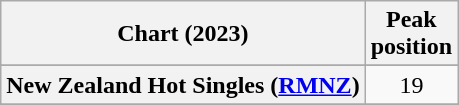<table class="wikitable sortable plainrowheaders" style="text-align:center">
<tr>
<th scope="col">Chart (2023)</th>
<th scope="col">Peak<br>position</th>
</tr>
<tr>
</tr>
<tr>
<th scope="row">New Zealand Hot Singles (<a href='#'>RMNZ</a>)</th>
<td>19</td>
</tr>
<tr>
</tr>
<tr>
</tr>
<tr>
</tr>
</table>
